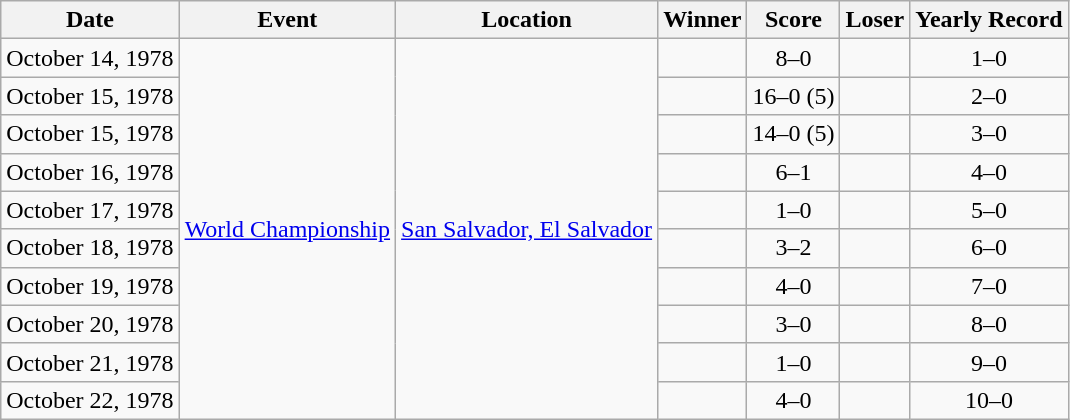<table class="wikitable">
<tr>
<th>Date</th>
<th>Event</th>
<th>Location</th>
<th>Winner</th>
<th>Score</th>
<th>Loser</th>
<th>Yearly Record</th>
</tr>
<tr align=center>
<td>October 14, 1978</td>
<td rowspan=10><a href='#'>World Championship</a></td>
<td rowspan=10><a href='#'>San Salvador, El Salvador</a></td>
<td></td>
<td>8–0</td>
<td></td>
<td>1–0</td>
</tr>
<tr align=center>
<td>October 15, 1978</td>
<td></td>
<td>16–0 (5)</td>
<td></td>
<td>2–0</td>
</tr>
<tr align=center>
<td>October 15, 1978</td>
<td></td>
<td>14–0 (5)</td>
<td></td>
<td>3–0</td>
</tr>
<tr align=center>
<td>October 16, 1978</td>
<td></td>
<td>6–1</td>
<td></td>
<td>4–0</td>
</tr>
<tr align=center>
<td>October 17, 1978</td>
<td></td>
<td>1–0</td>
<td></td>
<td>5–0</td>
</tr>
<tr align=center>
<td>October 18, 1978</td>
<td></td>
<td>3–2</td>
<td></td>
<td>6–0</td>
</tr>
<tr align=center>
<td>October 19, 1978</td>
<td></td>
<td>4–0</td>
<td></td>
<td>7–0</td>
</tr>
<tr align=center>
<td>October 20, 1978</td>
<td></td>
<td>3–0</td>
<td></td>
<td>8–0</td>
</tr>
<tr align=center>
<td>October 21, 1978</td>
<td></td>
<td>1–0</td>
<td></td>
<td>9–0</td>
</tr>
<tr align=center>
<td>October 22, 1978</td>
<td></td>
<td>4–0</td>
<td></td>
<td>10–0</td>
</tr>
</table>
